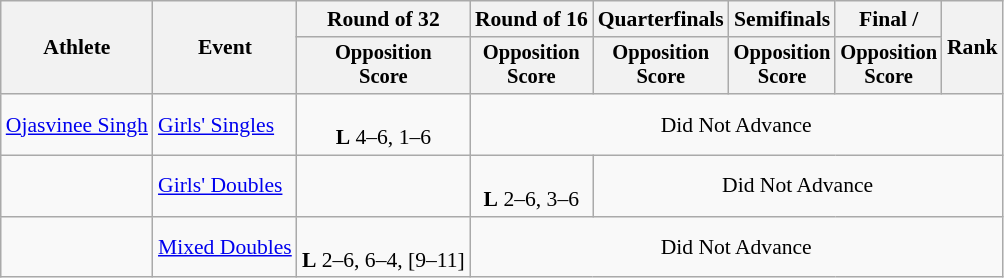<table class=wikitable style="font-size:90%">
<tr>
<th rowspan="2">Athlete</th>
<th rowspan="2">Event</th>
<th>Round of 32</th>
<th>Round of 16</th>
<th>Quarterfinals</th>
<th>Semifinals</th>
<th>Final / </th>
<th rowspan=2>Rank</th>
</tr>
<tr style="font-size:95%">
<th>Opposition<br>Score</th>
<th>Opposition<br>Score</th>
<th>Opposition<br>Score</th>
<th>Opposition<br>Score</th>
<th>Opposition<br>Score</th>
</tr>
<tr align=center>
<td align=left><a href='#'>Ojasvinee Singh</a></td>
<td align=left><a href='#'>Girls' Singles</a></td>
<td><br><strong>L</strong> 4–6, 1–6</td>
<td colspan=5>Did Not Advance</td>
</tr>
<tr align=center>
<td align=left><br></td>
<td align=left><a href='#'>Girls' Doubles</a></td>
<td></td>
<td><br><strong>L</strong> 2–6, 3–6</td>
<td colspan=4>Did Not Advance</td>
</tr>
<tr align=center>
<td align=left><br></td>
<td align=left><a href='#'>Mixed Doubles</a></td>
<td><br><strong>L</strong> 2–6, 6–4, [9–11]</td>
<td colspan=5>Did Not Advance</td>
</tr>
</table>
